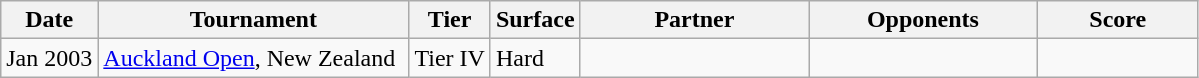<table class="sortable wikitable">
<tr>
<th>Date</th>
<th width=200>Tournament</th>
<th>Tier</th>
<th width=50>Surface</th>
<th width=145>Partner</th>
<th width=145>Opponents</th>
<th width=100>Score</th>
</tr>
<tr>
<td>Jan 2003</td>
<td><a href='#'>Auckland Open</a>, New Zealand</td>
<td>Tier IV</td>
<td>Hard</td>
<td></td>
<td></td>
<td></td>
</tr>
</table>
